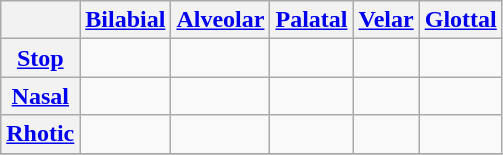<table class="wikitable" style="text-align: center">
<tr>
<th colspan="2"></th>
<th><a href='#'>Bilabial</a></th>
<th><a href='#'>Alveolar</a></th>
<th><a href='#'>Palatal</a></th>
<th><a href='#'>Velar</a></th>
<th><a href='#'>Glottal</a></th>
</tr>
<tr>
<th colspan=2><a href='#'>Stop</a></th>
<td></td>
<td></td>
<td></td>
<td></td>
<td></td>
</tr>
<tr>
<th colspan=2><a href='#'>Nasal</a></th>
<td></td>
<td></td>
<td></td>
<td></td>
<td></td>
</tr>
<tr>
<th colspan=2><a href='#'>Rhotic</a></th>
<td></td>
<td></td>
<td></td>
<td></td>
<td></td>
</tr>
<tr>
</tr>
</table>
